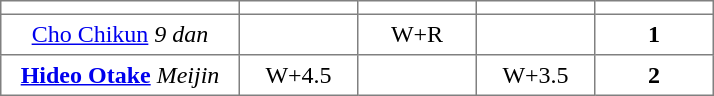<table class="toccolours" border="1" cellpadding="4" cellspacing="0" style="border-collapse: collapse; margin:0;">
<tr>
<th width=150></th>
<th width=70></th>
<th width=70></th>
<th width=70></th>
<th width=70></th>
</tr>
<tr align=center>
<td><a href='#'>Cho Chikun</a> <em>9 dan</em></td>
<td></td>
<td>W+R</td>
<td></td>
<td><strong>1</strong></td>
</tr>
<tr align=center>
<td><strong><a href='#'>Hideo Otake</a></strong> <em>Meijin</em></td>
<td>W+4.5</td>
<td></td>
<td>W+3.5</td>
<td><strong>2</strong></td>
</tr>
</table>
